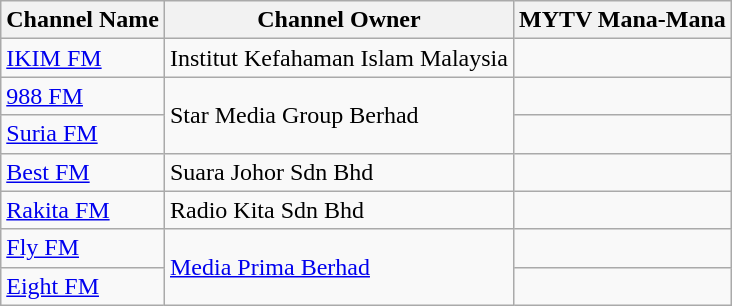<table class="wikitable">
<tr>
<th>Channel Name</th>
<th>Channel Owner</th>
<th>MYTV Mana-Mana</th>
</tr>
<tr>
<td><a href='#'>IKIM FM</a></td>
<td>Institut Kefahaman Islam Malaysia</td>
<td></td>
</tr>
<tr>
<td><a href='#'>988 FM</a></td>
<td rowspan=2>Star Media Group Berhad</td>
<td></td>
</tr>
<tr>
<td><a href='#'>Suria FM</a></td>
<td></td>
</tr>
<tr>
<td><a href='#'>Best FM</a></td>
<td>Suara Johor Sdn Bhd</td>
<td></td>
</tr>
<tr>
<td><a href='#'>Rakita FM</a></td>
<td>Radio Kita Sdn Bhd</td>
<td></td>
</tr>
<tr>
<td><a href='#'>Fly FM</a></td>
<td rowspan=2><a href='#'>Media Prima Berhad</a></td>
<td></td>
</tr>
<tr>
<td><a href='#'>Eight FM</a></td>
<td></td>
</tr>
</table>
